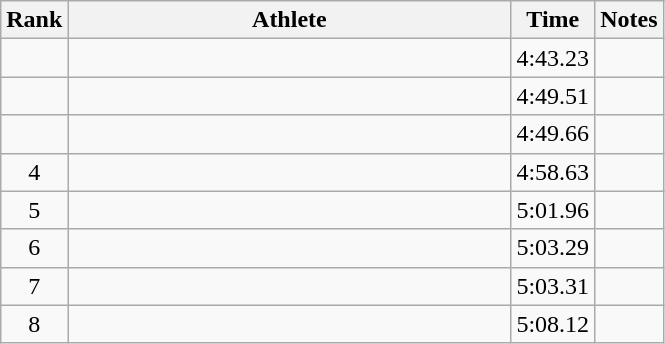<table class="wikitable" style="text-align:center">
<tr>
<th>Rank</th>
<th Style="width:18em">Athlete</th>
<th>Time</th>
<th>Notes</th>
</tr>
<tr>
<td></td>
<td style="text-align:left"></td>
<td>4:43.23</td>
<td></td>
</tr>
<tr>
<td></td>
<td style="text-align:left"></td>
<td>4:49.51</td>
<td></td>
</tr>
<tr>
<td></td>
<td style="text-align:left"></td>
<td>4:49.66</td>
<td></td>
</tr>
<tr>
<td>4</td>
<td style="text-align:left"></td>
<td>4:58.63</td>
<td></td>
</tr>
<tr>
<td>5</td>
<td style="text-align:left"></td>
<td>5:01.96</td>
<td></td>
</tr>
<tr>
<td>6</td>
<td style="text-align:left"></td>
<td>5:03.29</td>
<td></td>
</tr>
<tr>
<td>7</td>
<td style="text-align:left"></td>
<td>5:03.31</td>
<td></td>
</tr>
<tr>
<td>8</td>
<td style="text-align:left"></td>
<td>5:08.12</td>
<td></td>
</tr>
</table>
